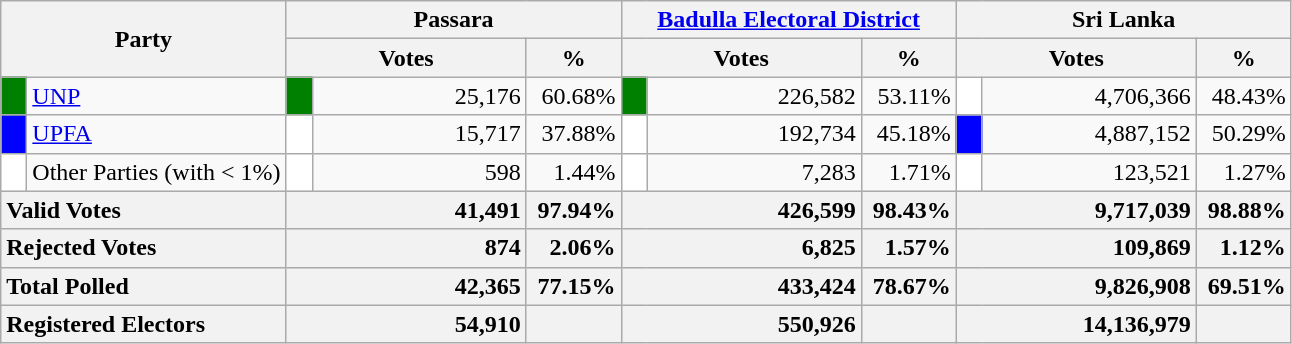<table class="wikitable">
<tr>
<th colspan="2" width="144px"rowspan="2">Party</th>
<th colspan="3" width="216px">Passara</th>
<th colspan="3" width="216px"><a href='#'>Badulla Electoral District</a></th>
<th colspan="3" width="216px">Sri Lanka</th>
</tr>
<tr>
<th colspan="2" width="144px">Votes</th>
<th>%</th>
<th colspan="2" width="144px">Votes</th>
<th>%</th>
<th colspan="2" width="144px">Votes</th>
<th>%</th>
</tr>
<tr>
<td style="background-color:green;" width="10px"></td>
<td style="text-align:left;"><a href='#'>UNP</a></td>
<td style="background-color:green;" width="10px"></td>
<td style="text-align:right;">25,176</td>
<td style="text-align:right;">60.68%</td>
<td style="background-color:green;" width="10px"></td>
<td style="text-align:right;">226,582</td>
<td style="text-align:right;">53.11%</td>
<td style="background-color:white;" width="10px"></td>
<td style="text-align:right;">4,706,366</td>
<td style="text-align:right;">48.43%</td>
</tr>
<tr>
<td style="background-color:blue;" width="10px"></td>
<td style="text-align:left;"><a href='#'>UPFA</a></td>
<td style="background-color:white;" width="10px"></td>
<td style="text-align:right;">15,717</td>
<td style="text-align:right;">37.88%</td>
<td style="background-color:white;" width="10px"></td>
<td style="text-align:right;">192,734</td>
<td style="text-align:right;">45.18%</td>
<td style="background-color:blue;" width="10px"></td>
<td style="text-align:right;">4,887,152</td>
<td style="text-align:right;">50.29%</td>
</tr>
<tr>
<td style="background-color:white;" width="10px"></td>
<td style="text-align:left;">Other Parties (with < 1%)</td>
<td style="background-color:white;" width="10px"></td>
<td style="text-align:right;">598</td>
<td style="text-align:right;">1.44%</td>
<td style="background-color:white;" width="10px"></td>
<td style="text-align:right;">7,283</td>
<td style="text-align:right;">1.71%</td>
<td style="background-color:white;" width="10px"></td>
<td style="text-align:right;">123,521</td>
<td style="text-align:right;">1.27%</td>
</tr>
<tr>
<th colspan="2" width="144px"style="text-align:left;">Valid Votes</th>
<th style="text-align:right;"colspan="2" width="144px">41,491</th>
<th style="text-align:right;">97.94%</th>
<th style="text-align:right;"colspan="2" width="144px">426,599</th>
<th style="text-align:right;">98.43%</th>
<th style="text-align:right;"colspan="2" width="144px">9,717,039</th>
<th style="text-align:right;">98.88%</th>
</tr>
<tr>
<th colspan="2" width="144px"style="text-align:left;">Rejected Votes</th>
<th style="text-align:right;"colspan="2" width="144px">874</th>
<th style="text-align:right;">2.06%</th>
<th style="text-align:right;"colspan="2" width="144px">6,825</th>
<th style="text-align:right;">1.57%</th>
<th style="text-align:right;"colspan="2" width="144px">109,869</th>
<th style="text-align:right;">1.12%</th>
</tr>
<tr>
<th colspan="2" width="144px"style="text-align:left;">Total Polled</th>
<th style="text-align:right;"colspan="2" width="144px">42,365</th>
<th style="text-align:right;">77.15%</th>
<th style="text-align:right;"colspan="2" width="144px">433,424</th>
<th style="text-align:right;">78.67%</th>
<th style="text-align:right;"colspan="2" width="144px">9,826,908</th>
<th style="text-align:right;">69.51%</th>
</tr>
<tr>
<th colspan="2" width="144px"style="text-align:left;">Registered Electors</th>
<th style="text-align:right;"colspan="2" width="144px">54,910</th>
<th></th>
<th style="text-align:right;"colspan="2" width="144px">550,926</th>
<th></th>
<th style="text-align:right;"colspan="2" width="144px">14,136,979</th>
<th></th>
</tr>
</table>
